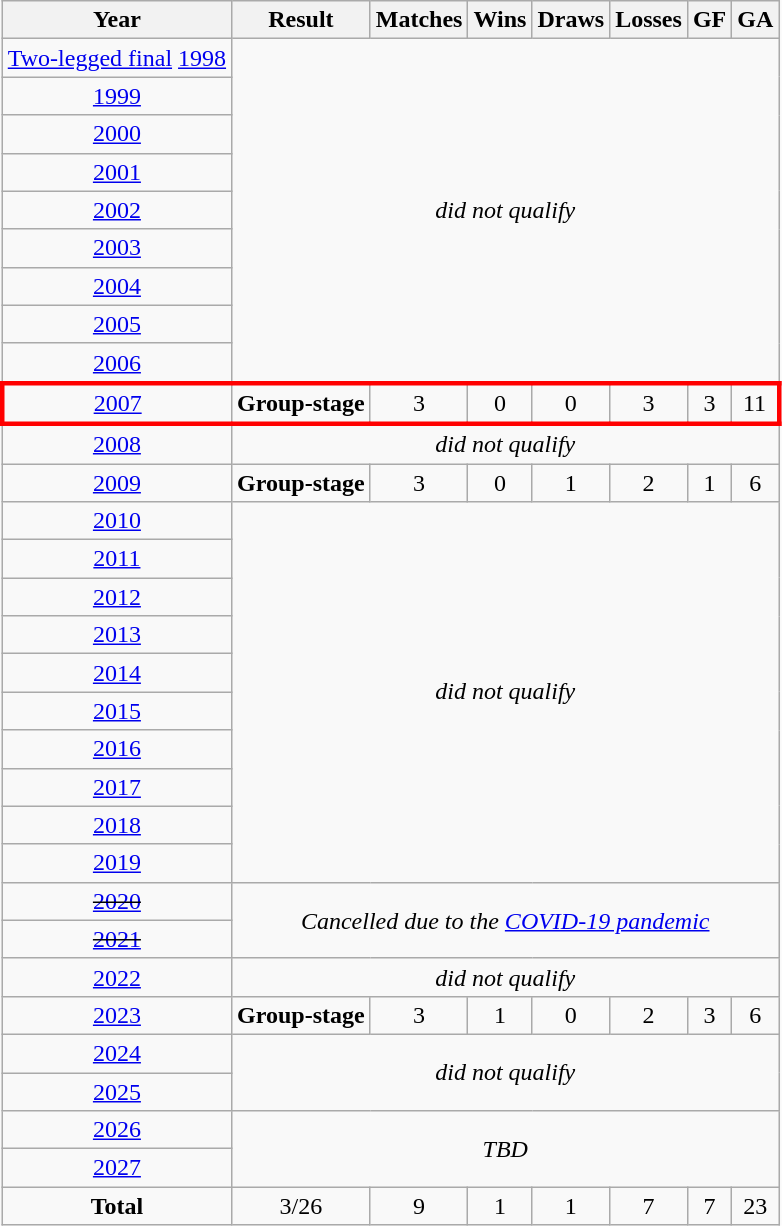<table class="wikitable" style="text-align: center;">
<tr>
<th>Year</th>
<th>Result</th>
<th>Matches</th>
<th>Wins</th>
<th>Draws</th>
<th>Losses</th>
<th>GF</th>
<th>GA</th>
</tr>
<tr>
<td><a href='#'>Two-legged final</a> <a href='#'>1998</a></td>
<td colspan=7 rowspan=9><em>did not qualify</em></td>
</tr>
<tr>
<td> <a href='#'>1999</a></td>
</tr>
<tr>
<td> <a href='#'>2000</a></td>
</tr>
<tr>
<td> <a href='#'>2001</a></td>
</tr>
<tr>
<td> <a href='#'>2002</a></td>
</tr>
<tr>
<td> <a href='#'>2003</a></td>
</tr>
<tr>
<td> <a href='#'>2004</a></td>
</tr>
<tr>
<td> <a href='#'>2005</a></td>
</tr>
<tr>
<td> <a href='#'>2006</a></td>
</tr>
<tr style="border: 3px solid red">
<td> <a href='#'>2007</a></td>
<td><strong>Group-stage</strong></td>
<td>3</td>
<td>0</td>
<td>0</td>
<td>3</td>
<td>3</td>
<td>11</td>
</tr>
<tr>
<td> <a href='#'>2008</a></td>
<td colspan=7 rowspan=1><em>did not qualify</em></td>
</tr>
<tr>
<td> <a href='#'>2009</a></td>
<td><strong>Group-stage</strong></td>
<td>3</td>
<td>0</td>
<td>1</td>
<td>2</td>
<td>1</td>
<td>6</td>
</tr>
<tr>
<td> <a href='#'>2010</a></td>
<td colspan=7 rowspan=10><em>did not qualify</em></td>
</tr>
<tr>
<td> <a href='#'>2011</a></td>
</tr>
<tr>
<td> <a href='#'>2012</a></td>
</tr>
<tr>
<td> <a href='#'>2013</a></td>
</tr>
<tr>
<td> <a href='#'>2014</a></td>
</tr>
<tr>
<td> <a href='#'>2015</a></td>
</tr>
<tr>
<td> <a href='#'>2016</a></td>
</tr>
<tr>
<td> <a href='#'>2017</a></td>
</tr>
<tr>
<td> <a href='#'>2018</a></td>
</tr>
<tr>
<td> <a href='#'>2019</a></td>
</tr>
<tr>
<td> <s><a href='#'>2020</a></s></td>
<td colspan=7 rowspan=2><em>Cancelled due to the <a href='#'>COVID-19 pandemic</a></em></td>
</tr>
<tr>
<td> <s><a href='#'>2021</a></s></td>
</tr>
<tr>
<td> <a href='#'>2022</a></td>
<td colspan=7 rowspan=1><em>did not qualify</em></td>
</tr>
<tr>
<td> <a href='#'>2023</a></td>
<td><strong>Group-stage</strong></td>
<td>3</td>
<td>1</td>
<td>0</td>
<td>2</td>
<td>3</td>
<td>6</td>
</tr>
<tr>
<td> <a href='#'>2024</a></td>
<td colspan=8 rowspan=2><em>did not qualify</em></td>
</tr>
<tr>
<td> <a href='#'>2025</a></td>
</tr>
<tr>
<td> <a href='#'>2026</a></td>
<td rowspan=2 colspan=8><em>TBD</em></td>
</tr>
<tr>
<td> <a href='#'>2027</a></td>
</tr>
<tr>
<td><strong>Total</strong></td>
<td>3/26</td>
<td>9</td>
<td>1</td>
<td>1</td>
<td>7</td>
<td>7</td>
<td>23</td>
</tr>
</table>
